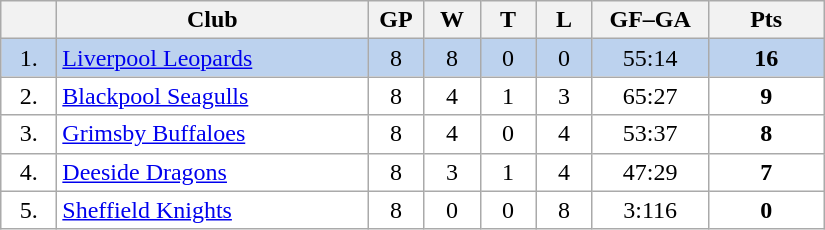<table class="wikitable">
<tr>
<th width="30"></th>
<th width="200">Club</th>
<th width="30">GP</th>
<th width="30">W</th>
<th width="30">T</th>
<th width="30">L</th>
<th width="70">GF–GA</th>
<th width="70">Pts</th>
</tr>
<tr bgcolor="#BCD2EE" align="center">
<td>1.</td>
<td align="left"><a href='#'>Liverpool Leopards</a></td>
<td>8</td>
<td>8</td>
<td>0</td>
<td>0</td>
<td>55:14</td>
<td><strong>16</strong></td>
</tr>
<tr bgcolor="#FFFFFF" align="center">
<td>2.</td>
<td align="left"><a href='#'>Blackpool Seagulls</a></td>
<td>8</td>
<td>4</td>
<td>1</td>
<td>3</td>
<td>65:27</td>
<td><strong>9</strong></td>
</tr>
<tr bgcolor="#FFFFFF" align="center">
<td>3.</td>
<td align="left"><a href='#'>Grimsby Buffaloes</a></td>
<td>8</td>
<td>4</td>
<td>0</td>
<td>4</td>
<td>53:37</td>
<td><strong>8</strong></td>
</tr>
<tr bgcolor="#FFFFFF" align="center">
<td>4.</td>
<td align="left"><a href='#'>Deeside Dragons</a></td>
<td>8</td>
<td>3</td>
<td>1</td>
<td>4</td>
<td>47:29</td>
<td><strong>7</strong></td>
</tr>
<tr bgcolor="#FFFFFF" align="center">
<td>5.</td>
<td align="left"><a href='#'>Sheffield Knights</a></td>
<td>8</td>
<td>0</td>
<td>0</td>
<td>8</td>
<td>3:116</td>
<td><strong>0</strong></td>
</tr>
</table>
